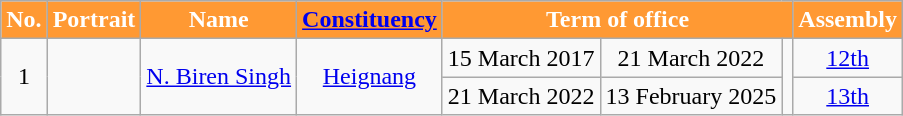<table class="wikitable" style="text-align:center">
<tr>
<th style="background-color:#FF9933; color:white">No.</th>
<th style="background-color:#FF9933; color:white">Portrait</th>
<th style="background-color:#FF9933; color:white">Name</th>
<th style="background-color:#FF9933; color:white"><a href='#'>Constituency</a></th>
<th colspan="3" style="background-color:#FF9933; color:white">Term of office</th>
<th style="background-color:#FF9933; color:white">Assembly</th>
</tr>
<tr style="text-align:center;">
<td rowspan="2">1</td>
<td rowspan="2"></td>
<td rowspan="2"><a href='#'>N. Biren Singh</a></td>
<td rowspan="2"><a href='#'>Heignang</a></td>
<td>15 March 2017</td>
<td>21 March 2022</td>
<td rowspan="2"></td>
<td><a href='#'>12th</a></td>
</tr>
<tr align="center">
<td>21 March 2022</td>
<td>13 February 2025</td>
<td><a href='#'>13th</a></td>
</tr>
</table>
